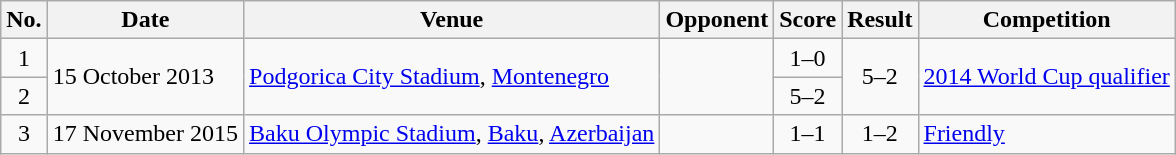<table class="wikitable">
<tr>
<th>No.</th>
<th>Date</th>
<th>Venue</th>
<th>Opponent</th>
<th>Score</th>
<th>Result</th>
<th>Competition</th>
</tr>
<tr>
<td align="center">1</td>
<td rowspan="2">15 October 2013</td>
<td rowspan="2"><a href='#'>Podgorica City Stadium</a>, <a href='#'>Montenegro</a></td>
<td rowspan="2"></td>
<td align="center">1–0</td>
<td rowspan="2" align="center">5–2</td>
<td rowspan="2"><a href='#'>2014 World Cup qualifier</a></td>
</tr>
<tr>
<td align="center">2</td>
<td align="center">5–2</td>
</tr>
<tr>
<td align="center">3</td>
<td>17 November 2015</td>
<td><a href='#'>Baku Olympic Stadium</a>, <a href='#'>Baku</a>, <a href='#'>Azerbaijan</a></td>
<td></td>
<td align="center">1–1</td>
<td align="center">1–2</td>
<td rowspan="2"><a href='#'>Friendly</a></td>
</tr>
</table>
